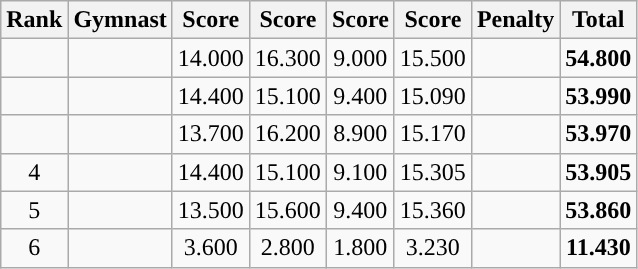<table class="wikitable sortable" style="text-align:center">
<tr>
<th>Rank</th>
<th>Gymnast</th>
<th> Score</th>
<th> Score</th>
<th> Score</th>
<th> Score</th>
<th>Penalty</th>
<th>Total</th>
</tr>
<tr>
<td></td>
<td align=left></td>
<td>14.000</td>
<td>16.300</td>
<td>9.000</td>
<td>15.500</td>
<td></td>
<td><strong>54.800</strong></td>
</tr>
<tr>
<td></td>
<td align=left></td>
<td>14.400</td>
<td>15.100</td>
<td>9.400</td>
<td>15.090</td>
<td></td>
<td><strong>53.990</strong></td>
</tr>
<tr>
<td></td>
<td align=left></td>
<td>13.700</td>
<td>16.200</td>
<td>8.900</td>
<td>15.170</td>
<td></td>
<td><strong>53.970</strong></td>
</tr>
<tr>
<td>4</td>
<td align=left></td>
<td>14.400</td>
<td>15.100</td>
<td>9.100</td>
<td>15.305</td>
<td></td>
<td><strong>53.905</strong></td>
</tr>
<tr>
<td>5</td>
<td align=left></td>
<td>13.500</td>
<td>15.600</td>
<td>9.400</td>
<td>15.360</td>
<td></td>
<td><strong>53.860</strong></td>
</tr>
<tr>
<td>6</td>
<td align=left></td>
<td>3.600</td>
<td>2.800</td>
<td>1.800</td>
<td>3.230</td>
<td></td>
<td><strong>11.430</strong></td>
</tr>
</table>
